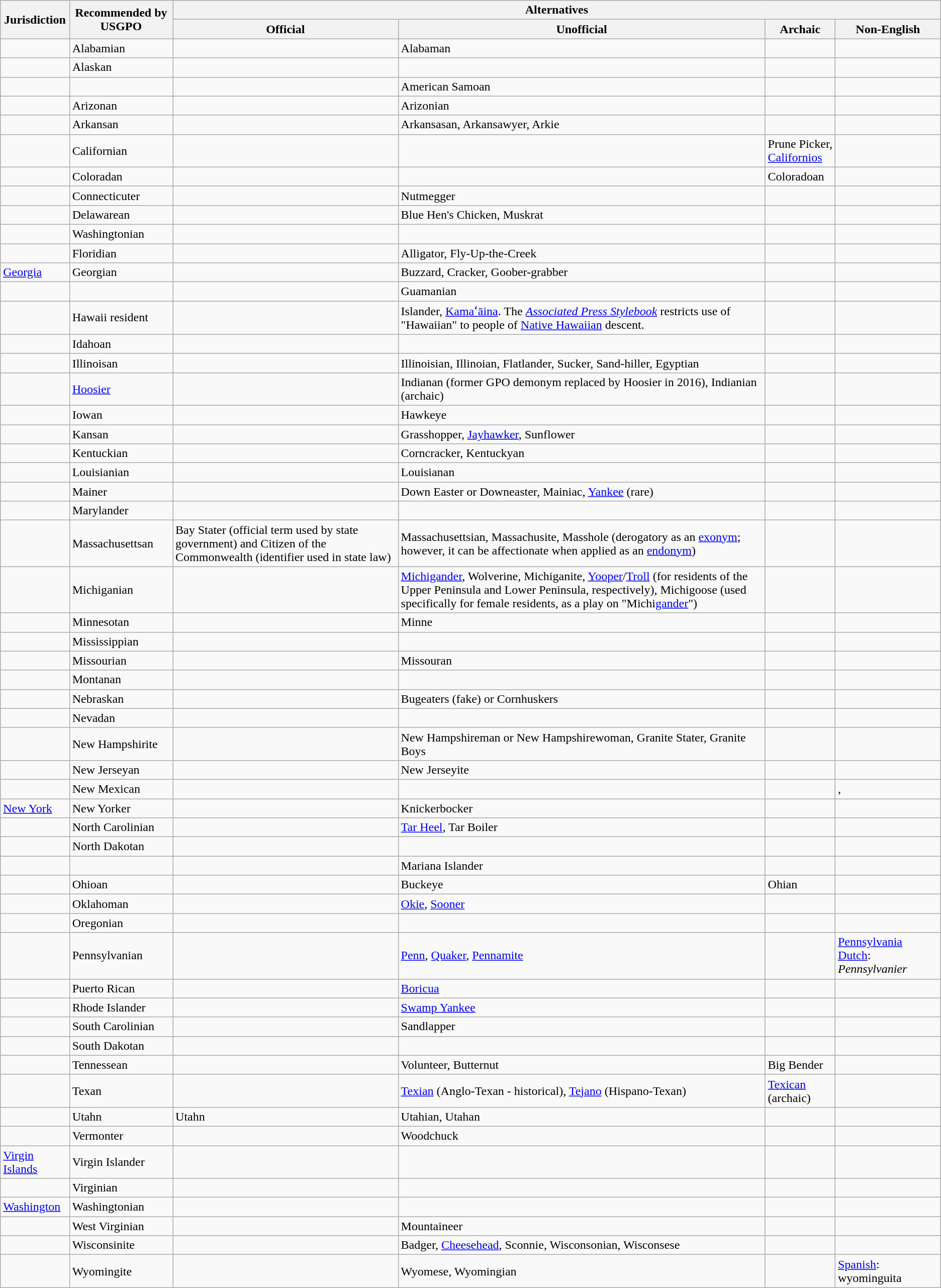<table class="wikitable">
<tr>
<th rowspan="2">Jurisdiction</th>
<th rowspan="2">Recommended by USGPO</th>
<th colspan="4">Alternatives</th>
</tr>
<tr>
<th>Official</th>
<th>Unofficial</th>
<th>Archaic</th>
<th>Non-English</th>
</tr>
<tr>
<td></td>
<td>Alabamian</td>
<td></td>
<td>Alabaman</td>
<td></td>
<td></td>
</tr>
<tr>
<td></td>
<td>Alaskan</td>
<td></td>
<td></td>
<td></td>
<td></td>
</tr>
<tr>
<td></td>
<td></td>
<td></td>
<td>American Samoan</td>
<td></td>
<td></td>
</tr>
<tr>
<td></td>
<td>Arizonan</td>
<td></td>
<td>Arizonian</td>
<td></td>
<td></td>
</tr>
<tr>
<td></td>
<td>Arkansan</td>
<td></td>
<td>Arkansasan, Arkansawyer, Arkie</td>
<td></td>
<td></td>
</tr>
<tr>
<td></td>
<td>Californian</td>
<td></td>
<td></td>
<td>Prune Picker,<br><a href='#'>Californios</a></td>
<td></td>
</tr>
<tr>
<td></td>
<td>Coloradan</td>
<td></td>
<td></td>
<td>Coloradoan</td>
<td></td>
</tr>
<tr>
<td></td>
<td>Connecticuter </td>
<td></td>
<td>Nutmegger </td>
<td></td>
<td></td>
</tr>
<tr>
<td></td>
<td>Delawarean</td>
<td></td>
<td>Blue Hen's Chicken, Muskrat</td>
<td></td>
<td></td>
</tr>
<tr>
<td></td>
<td>Washingtonian</td>
<td></td>
<td></td>
<td></td>
</tr>
<tr>
<td></td>
<td>Floridian</td>
<td></td>
<td>Alligator, Fly-Up-the-Creek</td>
<td></td>
<td></td>
</tr>
<tr>
<td> <a href='#'>Georgia</a></td>
<td>Georgian</td>
<td></td>
<td>Buzzard, Cracker, Goober-grabber</td>
<td></td>
<td></td>
</tr>
<tr>
<td></td>
<td></td>
<td></td>
<td>Guamanian</td>
<td></td>
<td></td>
</tr>
<tr>
<td></td>
<td>Hawaii resident</td>
<td></td>
<td>Islander, <a href='#'>Kamaʻāina</a>. The <em><a href='#'>Associated Press Stylebook</a></em> restricts use of "Hawaiian" to people of <a href='#'>Native Hawaiian</a> descent.</td>
<td></td>
<td></td>
</tr>
<tr>
<td></td>
<td>Idahoan</td>
<td></td>
<td></td>
<td></td>
<td></td>
</tr>
<tr>
<td></td>
<td>Illinoisan</td>
<td></td>
<td>Illinoisian, Illinoian, Flatlander, Sucker, Sand-hiller, Egyptian</td>
<td></td>
<td></td>
</tr>
<tr>
<td></td>
<td><a href='#'>Hoosier</a></td>
<td></td>
<td>Indianan (former GPO demonym replaced by Hoosier in 2016), Indianian (archaic)</td>
<td></td>
<td></td>
</tr>
<tr>
<td></td>
<td>Iowan</td>
<td></td>
<td>Hawkeye</td>
<td></td>
<td></td>
</tr>
<tr>
<td></td>
<td>Kansan</td>
<td></td>
<td>Grasshopper, <a href='#'>Jayhawker</a>, Sunflower</td>
<td></td>
<td></td>
</tr>
<tr>
<td></td>
<td>Kentuckian</td>
<td></td>
<td>Corncracker, Kentuckyan</td>
<td></td>
<td></td>
</tr>
<tr>
<td></td>
<td>Louisianian</td>
<td></td>
<td>Louisianan</td>
<td></td>
<td> </td>
</tr>
<tr>
<td></td>
<td>Mainer</td>
<td></td>
<td>Down Easter or Downeaster, Mainiac, <a href='#'>Yankee</a> (rare)</td>
<td></td>
<td></td>
</tr>
<tr>
<td></td>
<td>Marylander</td>
<td></td>
<td></td>
<td></td>
<td></td>
</tr>
<tr>
<td></td>
<td>Massachusettsan</td>
<td>Bay Stater (official term used by state government) and Citizen of the Commonwealth (identifier used in state law)</td>
<td>Massachusettsian, Massachusite, Masshole (derogatory as an <a href='#'>exonym</a>; however, it can be affectionate when applied as an <a href='#'>endonym</a>)</td>
<td></td>
<td></td>
</tr>
<tr>
<td></td>
<td>Michiganian</td>
<td></td>
<td><a href='#'>Michigander</a>, Wolverine, Michiganite, <a href='#'>Yooper</a>/<a href='#'>Troll</a> (for residents of the Upper Peninsula and Lower Peninsula, respectively), Michigoose (used specifically for female residents, as a play on "Michi<a href='#'>gander</a>")</td>
<td></td>
<td></td>
</tr>
<tr>
<td></td>
<td>Minnesotan</td>
<td></td>
<td>Minne</td>
<td></td>
<td></td>
</tr>
<tr>
<td></td>
<td>Mississippian</td>
<td></td>
<td></td>
<td></td>
<td></td>
</tr>
<tr>
<td></td>
<td>Missourian</td>
<td></td>
<td>Missouran</td>
<td></td>
<td> </td>
</tr>
<tr>
<td></td>
<td>Montanan</td>
<td></td>
<td></td>
<td></td>
<td></td>
</tr>
<tr>
<td></td>
<td>Nebraskan</td>
<td></td>
<td>Bugeaters (fake) or Cornhuskers</td>
<td></td>
<td></td>
</tr>
<tr>
<td></td>
<td>Nevadan</td>
<td></td>
<td></td>
<td></td>
<td></td>
</tr>
<tr>
<td></td>
<td>New Hampshirite</td>
<td></td>
<td>New Hampshireman or New Hampshirewoman, Granite Stater, Granite Boys</td>
<td></td>
<td></td>
</tr>
<tr>
<td></td>
<td>New Jerseyan</td>
<td></td>
<td>New Jerseyite</td>
<td></td>
<td></td>
</tr>
<tr>
<td></td>
<td>New Mexican</td>
<td></td>
<td></td>
<td></td>
<td>, </td>
</tr>
<tr>
<td> <a href='#'>New York</a></td>
<td>New Yorker</td>
<td></td>
<td>Knickerbocker</td>
<td></td>
<td></td>
</tr>
<tr>
<td></td>
<td>North Carolinian</td>
<td></td>
<td><a href='#'>Tar Heel</a>, Tar Boiler</td>
<td></td>
<td></td>
</tr>
<tr>
<td></td>
<td>North Dakotan</td>
<td></td>
<td></td>
<td></td>
<td></td>
</tr>
<tr>
<td></td>
<td></td>
<td></td>
<td>Mariana Islander</td>
<td></td>
<td></td>
</tr>
<tr>
<td></td>
<td>Ohioan</td>
<td></td>
<td>Buckeye</td>
<td>Ohian</td>
<td></td>
</tr>
<tr>
<td></td>
<td>Oklahoman</td>
<td></td>
<td><a href='#'>Okie</a>, <a href='#'>Sooner</a></td>
<td></td>
<td></td>
</tr>
<tr>
<td></td>
<td>Oregonian</td>
<td></td>
<td></td>
<td></td>
<td></td>
</tr>
<tr>
<td></td>
<td>Pennsylvanian</td>
<td></td>
<td><a href='#'>Penn</a>, <a href='#'>Quaker</a>, <a href='#'>Pennamite</a></td>
<td></td>
<td><a href='#'>Pennsylvania Dutch</a>: <em>Pennsylvanier</em></td>
</tr>
<tr>
<td></td>
<td>Puerto Rican</td>
<td></td>
<td><a href='#'>Boricua</a></td>
<td></td>
<td></td>
</tr>
<tr>
<td></td>
<td>Rhode Islander</td>
<td></td>
<td><a href='#'>Swamp Yankee</a></td>
<td></td>
<td></td>
</tr>
<tr>
<td></td>
<td>South Carolinian</td>
<td></td>
<td>Sandlapper</td>
<td></td>
<td></td>
</tr>
<tr>
<td></td>
<td>South Dakotan</td>
<td></td>
<td></td>
<td></td>
<td></td>
</tr>
<tr>
<td></td>
<td>Tennessean</td>
<td></td>
<td>Volunteer, Butternut</td>
<td>Big Bender</td>
<td></td>
</tr>
<tr>
<td></td>
<td>Texan</td>
<td></td>
<td><a href='#'>Texian</a> (Anglo-Texan - historical), <a href='#'>Tejano</a> (Hispano-Texan)</td>
<td><a href='#'>Texican</a> (archaic)</td>
<td> </td>
</tr>
<tr>
<td></td>
<td>Utahn</td>
<td>Utahn</td>
<td>Utahian, Utahan</td>
<td></td>
<td></td>
</tr>
<tr>
<td></td>
<td>Vermonter</td>
<td></td>
<td>Woodchuck</td>
<td></td>
<td></td>
</tr>
<tr>
<td> <a href='#'>Virgin Islands</a></td>
<td>Virgin Islander</td>
<td></td>
<td></td>
<td></td>
<td></td>
</tr>
<tr>
<td></td>
<td>Virginian</td>
<td></td>
<td></td>
<td></td>
<td></td>
</tr>
<tr>
<td> <a href='#'>Washington</a></td>
<td>Washingtonian</td>
<td></td>
<td></td>
<td></td>
<td></td>
</tr>
<tr>
<td></td>
<td>West Virginian</td>
<td></td>
<td>Mountaineer</td>
<td></td>
<td></td>
</tr>
<tr>
<td></td>
<td>Wisconsinite</td>
<td></td>
<td>Badger, <a href='#'>Cheesehead</a>, Sconnie, Wisconsonian, Wisconsese</td>
<td></td>
<td></td>
</tr>
<tr>
<td></td>
<td>Wyomingite</td>
<td></td>
<td>Wyomese, Wyomingian</td>
<td></td>
<td><a href='#'>Spanish</a>: wyominguita</td>
</tr>
</table>
